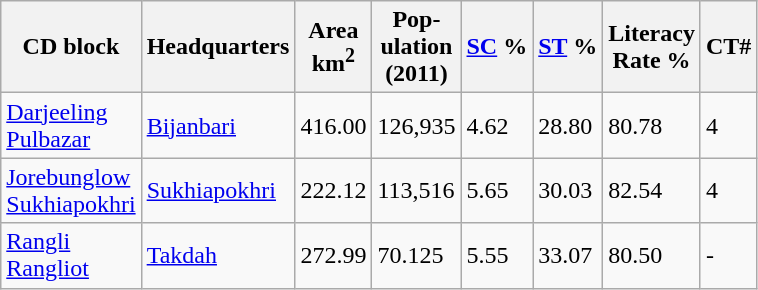<table class="wikitable sortable">
<tr>
<th>CD block</th>
<th>Headquarters</th>
<th>Area<br>km<sup>2</sup></th>
<th>Pop-<br>ulation<br>(2011)</th>
<th><a href='#'>SC</a> %</th>
<th><a href='#'>ST</a> %</th>
<th>Literacy<br> Rate %</th>
<th>CT#</th>
</tr>
<tr>
<td><a href='#'>Darjeeling<br> Pulbazar</a></td>
<td><a href='#'>Bijanbari</a></td>
<td>416.00</td>
<td>126,935</td>
<td>4.62</td>
<td>28.80</td>
<td>80.78</td>
<td>4</td>
</tr>
<tr>
<td><a href='#'>Jorebunglow<br> Sukhiapokhri</a></td>
<td><a href='#'>Sukhiapokhri</a></td>
<td>222.12</td>
<td>113,516</td>
<td>5.65</td>
<td>30.03</td>
<td>82.54</td>
<td>4</td>
</tr>
<tr>
<td><a href='#'>Rangli<br> Rangliot</a></td>
<td><a href='#'>Takdah</a></td>
<td>272.99</td>
<td>70.125</td>
<td>5.55</td>
<td>33.07</td>
<td>80.50</td>
<td>-</td>
</tr>
</table>
